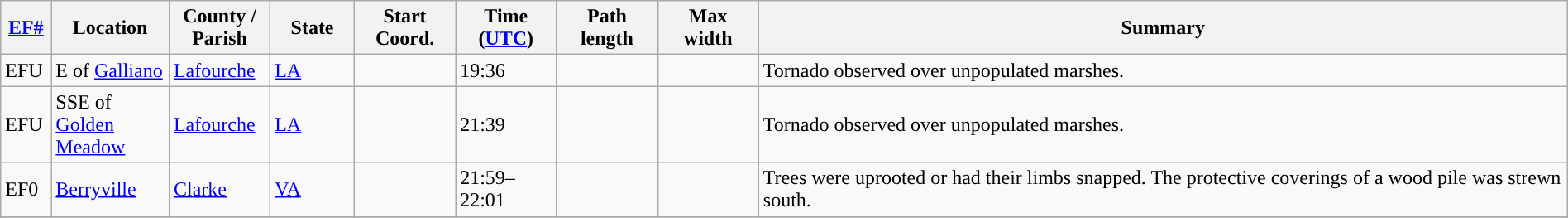<table class="wikitable sortable" style="width:100%;">
<tr>
<th scope="col"  style="width:3%; text-align:center;"><a href='#'>EF#</a></th>
<th scope="col"  style="width:7%; text-align:center;" class="unsortable">Location</th>
<th scope="col"  style="width:6%; text-align:center;" class="unsortable">County / Parish</th>
<th scope="col"  style="width:5%; text-align:center;">State</th>
<th scope="col"  style="width:6%; text-align:center;">Start Coord.</th>
<th scope="col"  style="width:6%; text-align:center;">Time (<a href='#'>UTC</a>)</th>
<th scope="col"  style="width:6%; text-align:center;">Path length</th>
<th scope="col"  style="width:6%; text-align:center;">Max width</th>
<th scope="col" class="unsortable" style="width:48%; text-align:center;">Summary</th>
</tr>
<tr>
<td>EFU</td>
<td>E of <a href='#'>Galliano</a></td>
<td><a href='#'>Lafourche</a></td>
<td><a href='#'>LA</a></td>
<td></td>
<td>19:36</td>
<td></td>
<td></td>
<td>Tornado observed over unpopulated marshes.</td>
</tr>
<tr>
<td>EFU</td>
<td>SSE of <a href='#'>Golden Meadow</a></td>
<td><a href='#'>Lafourche</a></td>
<td><a href='#'>LA</a></td>
<td></td>
<td>21:39</td>
<td></td>
<td></td>
<td>Tornado observed over unpopulated marshes.</td>
</tr>
<tr>
<td>EF0</td>
<td><a href='#'>Berryville</a></td>
<td><a href='#'>Clarke</a></td>
<td><a href='#'>VA</a></td>
<td></td>
<td>21:59–22:01</td>
<td></td>
<td></td>
<td>Trees were uprooted or had their limbs snapped. The protective coverings of a wood pile was strewn south.</td>
</tr>
<tr>
</tr>
</table>
